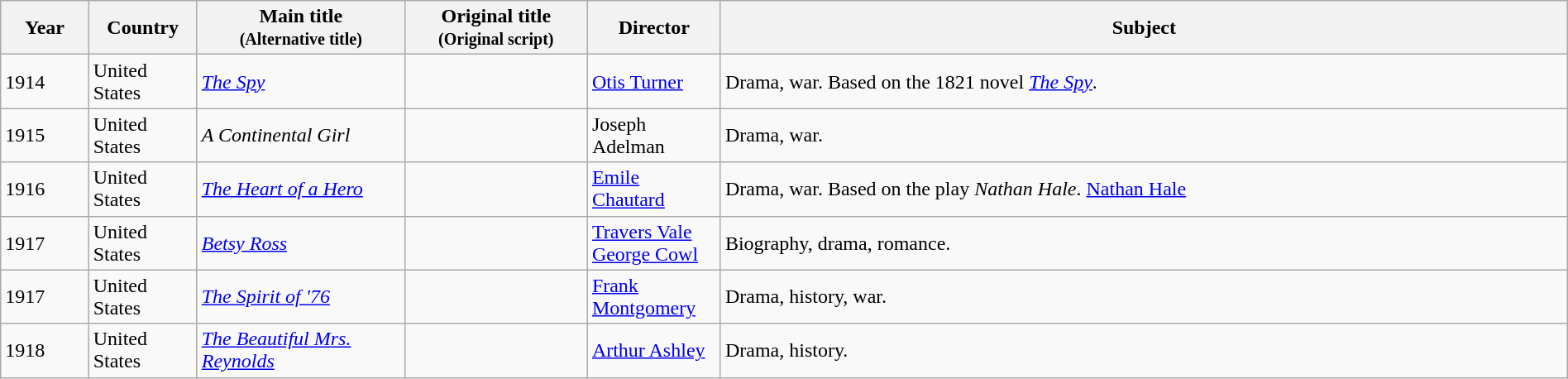<table class="wikitable sortable" style="width:100%;">
<tr>
<th>Year</th>
<th width= 80>Country</th>
<th class="unsortable" style="width:160px;">Main title<br><small>(Alternative title)</small></th>
<th class="unsortable" style="width:140px;">Original title<br><small>(Original script)</small></th>
<th width=100>Director</th>
<th class="unsortable">Subject</th>
</tr>
<tr>
<td>1914</td>
<td>United States</td>
<td><em><a href='#'>The Spy</a></em></td>
<td></td>
<td><a href='#'>Otis Turner</a></td>
<td>Drama, war. Based on the 1821 novel <em><a href='#'>The Spy</a></em>.</td>
</tr>
<tr>
<td>1915</td>
<td>United States</td>
<td><em>A Continental Girl</em></td>
<td></td>
<td>Joseph Adelman</td>
<td>Drama, war.</td>
</tr>
<tr>
<td>1916</td>
<td>United States</td>
<td><em><a href='#'>The Heart of a Hero</a></em></td>
<td></td>
<td><a href='#'>Emile Chautard</a></td>
<td>Drama, war. Based on the play <em>Nathan Hale</em>. <a href='#'>Nathan Hale</a></td>
</tr>
<tr>
<td>1917</td>
<td>United States</td>
<td><em><a href='#'>Betsy Ross</a></em></td>
<td></td>
<td><a href='#'>Travers Vale</a><br><a href='#'>George Cowl</a></td>
<td>Biography, drama, romance.</td>
</tr>
<tr>
<td>1917</td>
<td>United States</td>
<td><em><a href='#'>The Spirit of '76</a></em></td>
<td></td>
<td><a href='#'>Frank Montgomery</a></td>
<td>Drama, history, war.</td>
</tr>
<tr>
<td>1918</td>
<td>United States</td>
<td><em><a href='#'>The Beautiful Mrs. Reynolds</a></em></td>
<td></td>
<td><a href='#'>Arthur Ashley</a></td>
<td>Drama, history.</td>
</tr>
</table>
